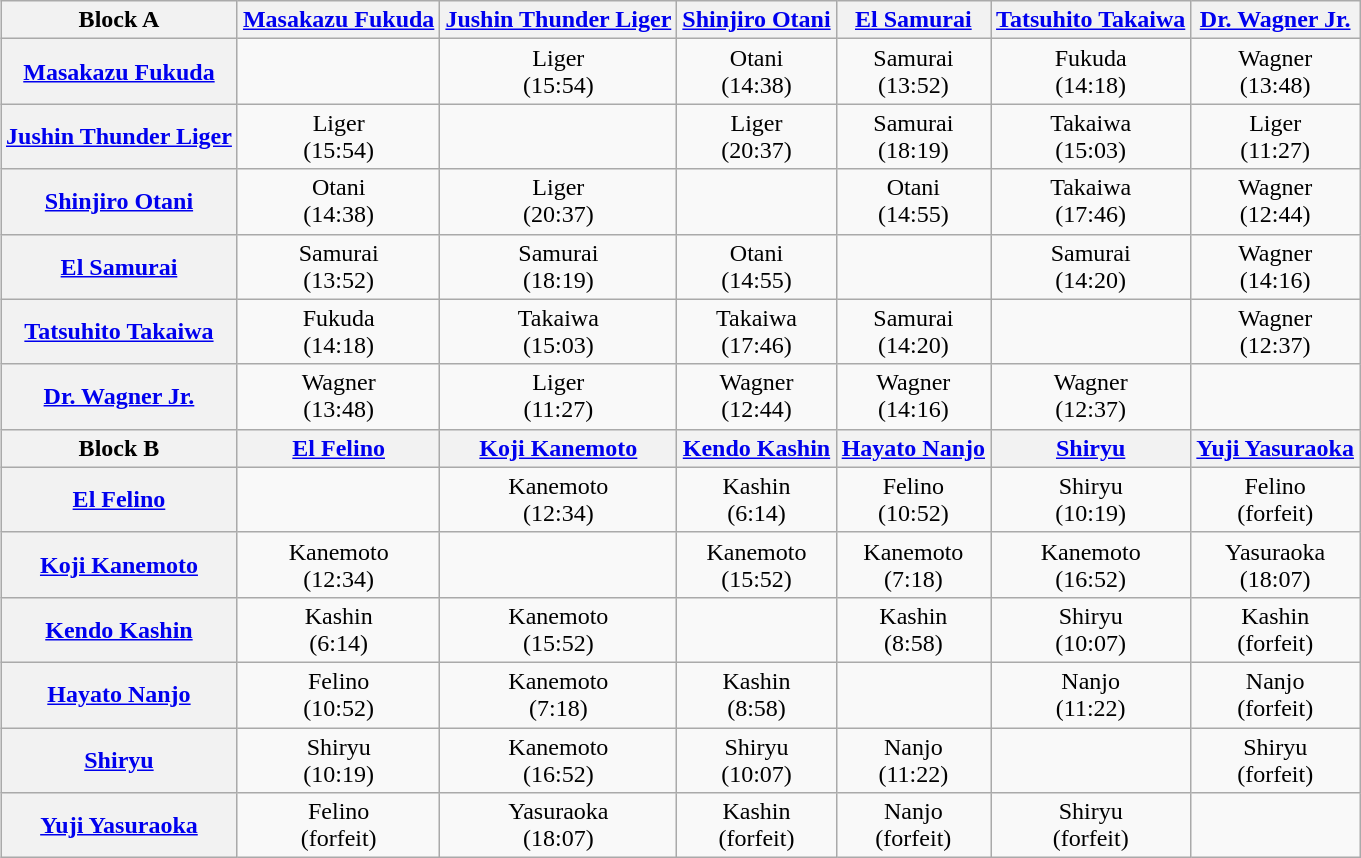<table class="wikitable" style="margin: 1em auto 1em auto">
<tr align="center">
<th>Block A</th>
<th><a href='#'>Masakazu Fukuda</a></th>
<th><a href='#'>Jushin Thunder Liger</a></th>
<th><a href='#'>Shinjiro Otani</a></th>
<th><a href='#'>El Samurai</a></th>
<th><a href='#'>Tatsuhito Takaiwa</a></th>
<th><a href='#'>Dr. Wagner Jr.</a></th>
</tr>
<tr align="center">
<th><a href='#'>Masakazu Fukuda</a></th>
<td></td>
<td>Liger<br>(15:54)</td>
<td>Otani<br>(14:38)</td>
<td>Samurai<br>(13:52)</td>
<td>Fukuda<br>(14:18)</td>
<td>Wagner<br>(13:48)</td>
</tr>
<tr align="center">
<th><a href='#'>Jushin Thunder Liger</a></th>
<td>Liger<br>(15:54)</td>
<td></td>
<td>Liger<br>(20:37)</td>
<td>Samurai<br>(18:19)</td>
<td>Takaiwa<br>(15:03)</td>
<td>Liger<br>(11:27)</td>
</tr>
<tr align="center">
<th><a href='#'>Shinjiro Otani</a></th>
<td>Otani<br>(14:38)</td>
<td>Liger<br>(20:37)</td>
<td></td>
<td>Otani<br>(14:55)</td>
<td>Takaiwa<br>(17:46)</td>
<td>Wagner<br>(12:44)</td>
</tr>
<tr align="center">
<th><a href='#'>El Samurai</a></th>
<td>Samurai<br>(13:52)</td>
<td>Samurai<br>(18:19)</td>
<td>Otani<br>(14:55)</td>
<td></td>
<td>Samurai<br>(14:20)</td>
<td>Wagner<br>(14:16)</td>
</tr>
<tr align="center">
<th><a href='#'>Tatsuhito Takaiwa</a></th>
<td>Fukuda<br>(14:18)</td>
<td>Takaiwa<br>(15:03)</td>
<td>Takaiwa<br>(17:46)</td>
<td>Samurai<br>(14:20)</td>
<td></td>
<td>Wagner<br>(12:37)</td>
</tr>
<tr align="center">
<th><a href='#'>Dr. Wagner Jr.</a></th>
<td>Wagner<br>(13:48)</td>
<td>Liger<br>(11:27)</td>
<td>Wagner<br>(12:44)</td>
<td>Wagner<br>(14:16)</td>
<td>Wagner<br>(12:37)</td>
<td></td>
</tr>
<tr align="center">
<th>Block B</th>
<th><a href='#'>El Felino</a></th>
<th><a href='#'>Koji Kanemoto</a></th>
<th><a href='#'>Kendo Kashin</a></th>
<th><a href='#'>Hayato Nanjo</a></th>
<th><a href='#'>Shiryu</a></th>
<th><a href='#'>Yuji Yasuraoka</a></th>
</tr>
<tr align="center">
<th><a href='#'>El Felino</a></th>
<td></td>
<td>Kanemoto<br>(12:34)</td>
<td>Kashin<br>(6:14)</td>
<td>Felino<br>(10:52)</td>
<td>Shiryu<br>(10:19)</td>
<td>Felino<br>(forfeit)</td>
</tr>
<tr align="center">
<th><a href='#'>Koji Kanemoto</a></th>
<td>Kanemoto<br>(12:34)</td>
<td></td>
<td>Kanemoto<br>(15:52)</td>
<td>Kanemoto<br>(7:18)</td>
<td>Kanemoto<br>(16:52)</td>
<td>Yasuraoka<br>(18:07)</td>
</tr>
<tr align="center">
<th><a href='#'>Kendo Kashin</a></th>
<td>Kashin<br>(6:14)</td>
<td>Kanemoto<br>(15:52)</td>
<td></td>
<td>Kashin<br>(8:58)</td>
<td>Shiryu<br>(10:07)</td>
<td>Kashin<br>(forfeit)</td>
</tr>
<tr align="center">
<th><a href='#'>Hayato Nanjo</a></th>
<td>Felino<br>(10:52)</td>
<td>Kanemoto<br>(7:18)</td>
<td>Kashin<br>(8:58)</td>
<td></td>
<td>Nanjo<br>(11:22)</td>
<td>Nanjo<br>(forfeit)</td>
</tr>
<tr align="center">
<th><a href='#'>Shiryu</a></th>
<td>Shiryu<br>(10:19)</td>
<td>Kanemoto<br>(16:52)</td>
<td>Shiryu<br>(10:07)</td>
<td>Nanjo<br>(11:22)</td>
<td></td>
<td>Shiryu<br>(forfeit)</td>
</tr>
<tr align="center">
<th><a href='#'>Yuji Yasuraoka</a></th>
<td>Felino<br>(forfeit)</td>
<td>Yasuraoka<br>(18:07)</td>
<td>Kashin<br>(forfeit)</td>
<td>Nanjo<br>(forfeit)</td>
<td>Shiryu<br>(forfeit)</td>
<td></td>
</tr>
</table>
